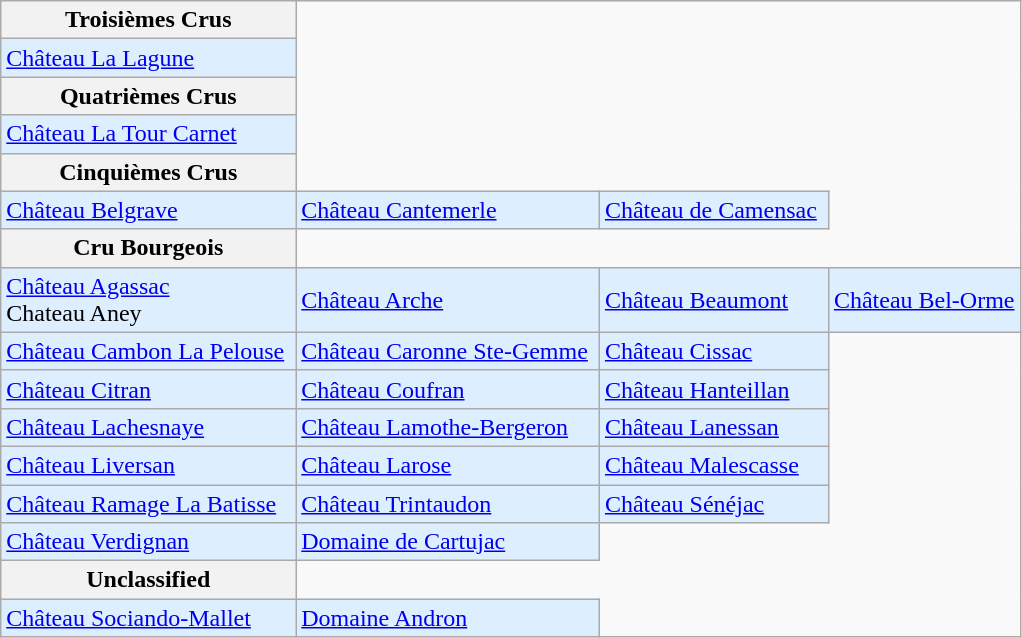<table class="wikitable">
<tr>
<th>Troisièmes Crus</th>
</tr>
<tr ---- bgcolor="#DDEEFF">
<td><a href='#'>Château La Lagune</a></td>
</tr>
<tr ---- bgcolor="#DDEEFF">
<th>Quatrièmes Crus</th>
</tr>
<tr ---- bgcolor="#DDEEFF">
<td><a href='#'>Château La Tour Carnet</a></td>
</tr>
<tr ---- bgcolor="#DDEEFF">
<th>Cinquièmes Crus</th>
</tr>
<tr ---- bgcolor="#DDEEFF">
<td><a href='#'>Château Belgrave</a></td>
<td><a href='#'>Château Cantemerle</a></td>
<td><a href='#'>Château de Camensac</a> </td>
</tr>
<tr ---- bgcolor="#DDEEFF">
<th>Cru Bourgeois<small></small></th>
</tr>
<tr ---- bgcolor="#DDEEFF">
<td><a href='#'>Château Agassac</a><br>Chateau Aney</td>
<td><a href='#'>Château Arche</a></td>
<td><a href='#'>Château Beaumont</a></td>
<td><a href='#'>Château Bel-Orme</a></td>
</tr>
<tr ---- bgcolor="#DDEEFF">
<td><a href='#'>Château Cambon La Pelouse</a> </td>
<td><a href='#'>Château Caronne Ste-Gemme</a> </td>
<td><a href='#'>Château Cissac</a></td>
</tr>
<tr ---- bgcolor="#DDEEFF">
<td><a href='#'>Château Citran</a></td>
<td><a href='#'>Château Coufran</a></td>
<td><a href='#'>Château Hanteillan</a></td>
</tr>
<tr ---- bgcolor="#DDEEFF">
<td><a href='#'>Château Lachesnaye</a></td>
<td><a href='#'>Château Lamothe-Bergeron</a></td>
<td><a href='#'>Château Lanessan</a></td>
</tr>
<tr ---- bgcolor="#DDEEFF">
<td><a href='#'>Château Liversan</a></td>
<td><a href='#'>Château Larose</a></td>
<td><a href='#'>Château Malescasse</a></td>
</tr>
<tr ---- bgcolor="#DDEEFF">
<td><a href='#'>Château Ramage La Batisse</a></td>
<td><a href='#'>Château Trintaudon</a></td>
<td><a href='#'>Château Sénéjac</a></td>
</tr>
<tr ---- bgcolor="#DDEEFF">
<td><a href='#'>Château Verdignan</a></td>
<td><a href='#'>Domaine de Cartujac</a></td>
</tr>
<tr ---- bgcolor="#DDEEFF">
<th>Unclassified</th>
</tr>
<tr ---- bgcolor="#DDEEFF">
<td><a href='#'>Château Sociando-Mallet</a></td>
<td><a href='#'>Domaine Andron</a></td>
</tr>
</table>
